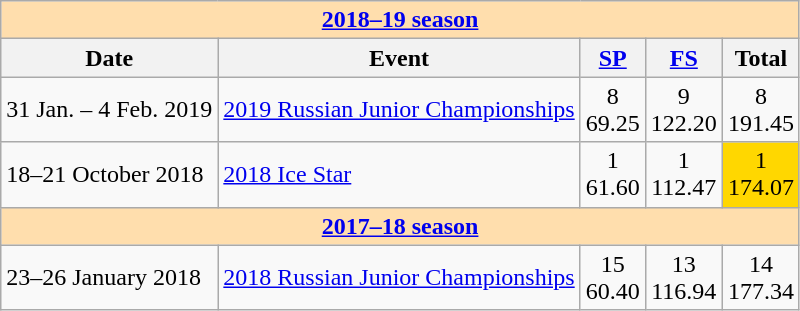<table class="wikitable">
<tr>
<td colspan="5" style="background-color: #ffdead; " align="center"><a href='#'><strong>2018–19 season</strong></a></td>
</tr>
<tr>
<th>Date</th>
<th>Event</th>
<th><a href='#'>SP</a></th>
<th><a href='#'>FS</a></th>
<th>Total</th>
</tr>
<tr>
<td>31 Jan. – 4 Feb. 2019</td>
<td><a href='#'>2019 Russian Junior Championships</a></td>
<td align=center>8 <br> 69.25</td>
<td align=center>9 <br> 122.20</td>
<td align=center>8 <br> 191.45</td>
</tr>
<tr>
<td>18–21 October 2018</td>
<td><a href='#'>2018 Ice Star</a></td>
<td align=center>1 <br> 61.60</td>
<td align=center>1 <br> 112.47</td>
<td align=center bgcolor=gold>1 <br> 174.07</td>
</tr>
<tr>
<td colspan="5" style="background-color: #ffdead; " align="center"><a href='#'><strong>2017–18 season</strong></a></td>
</tr>
<tr>
<td>23–26 January 2018</td>
<td><a href='#'>2018 Russian Junior Championships</a></td>
<td align=center>15 <br> 60.40</td>
<td align=center>13 <br> 116.94</td>
<td align=center>14 <br> 177.34</td>
</tr>
</table>
